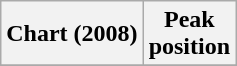<table class="wikitable plainrowheaders"  style="text-align:center">
<tr>
<th scope="col">Chart (2008)</th>
<th scope="col">Peak<br>position</th>
</tr>
<tr>
</tr>
</table>
